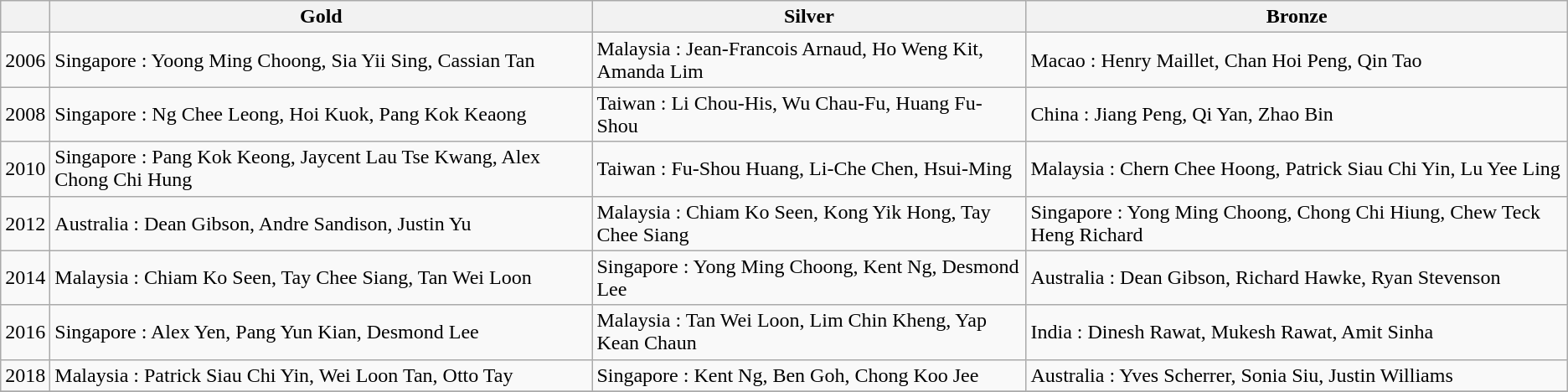<table class="wikitable">
<tr>
<th></th>
<th>Gold</th>
<th>Silver</th>
<th>Bronze</th>
</tr>
<tr>
<td>2006</td>
<td>Singapore  : Yoong Ming Choong, Sia Yii Sing, Cassian Tan</td>
<td>Malaysia  : Jean-Francois Arnaud, Ho Weng Kit, Amanda Lim</td>
<td>Macao  : Henry Maillet, Chan Hoi Peng, Qin Tao</td>
</tr>
<tr>
<td>2008</td>
<td>Singapore  : Ng Chee Leong, Hoi Kuok, Pang Kok Keaong</td>
<td>Taiwan  : Li Chou-His, Wu Chau-Fu, Huang Fu-Shou</td>
<td>China  : Jiang Peng, Qi Yan, Zhao Bin</td>
</tr>
<tr>
<td>2010</td>
<td>Singapore  : Pang Kok Keong, Jaycent Lau Tse Kwang, Alex Chong Chi Hung</td>
<td>Taiwan  : Fu-Shou Huang, Li-Che Chen, Hsui-Ming</td>
<td>Malaysia  : Chern Chee Hoong, Patrick Siau Chi Yin, Lu Yee Ling</td>
</tr>
<tr>
<td>2012</td>
<td>Australia  : Dean Gibson, Andre Sandison, Justin Yu</td>
<td>Malaysia  : Chiam Ko  Seen, Kong Yik Hong, Tay Chee Siang</td>
<td>Singapore  : Yong Ming Choong, Chong Chi Hiung, Chew Teck Heng Richard</td>
</tr>
<tr>
<td>2014</td>
<td>Malaysia  : Chiam Ko  Seen, Tay Chee Siang, Tan Wei Loon</td>
<td>Singapore  : Yong Ming Choong, Kent Ng, Desmond Lee</td>
<td>Australia  : Dean Gibson, Richard Hawke, Ryan Stevenson</td>
</tr>
<tr>
<td>2016</td>
<td>Singapore  : Alex Yen, Pang Yun Kian, Desmond Lee</td>
<td>Malaysia  : Tan Wei Loon, Lim Chin Kheng, Yap Kean Chaun</td>
<td>India  : Dinesh Rawat, Mukesh Rawat, Amit Sinha</td>
</tr>
<tr>
<td>2018</td>
<td>Malaysia  : Patrick Siau Chi Yin, Wei Loon Tan, Otto Tay</td>
<td>Singapore  : Kent Ng, Ben Goh, Chong Koo Jee</td>
<td>Australia  : Yves Scherrer, Sonia Siu, Justin Williams</td>
</tr>
<tr>
</tr>
</table>
